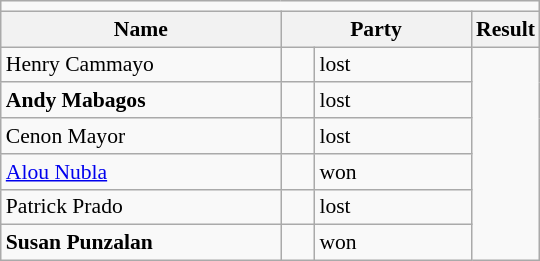<table class=wikitable style="font-size:90%">
<tr>
<td colspan=4 bgcolor=></td>
</tr>
<tr>
<th width=180px>Name</th>
<th colspan=2 width=120px>Party</th>
<th>Result</th>
</tr>
<tr>
<td>Henry Cammayo</td>
<td></td>
<td>lost</td>
</tr>
<tr>
<td><strong>Andy Mabagos</strong></td>
<td></td>
<td>lost</td>
</tr>
<tr>
<td>Cenon Mayor</td>
<td></td>
<td>lost</td>
</tr>
<tr>
<td><a href='#'>Alou Nubla</a></td>
<td></td>
<td>won</td>
</tr>
<tr>
<td>Patrick Prado</td>
<td></td>
<td>lost</td>
</tr>
<tr>
<td><strong>Susan Punzalan</strong></td>
<td></td>
<td>won</td>
</tr>
</table>
